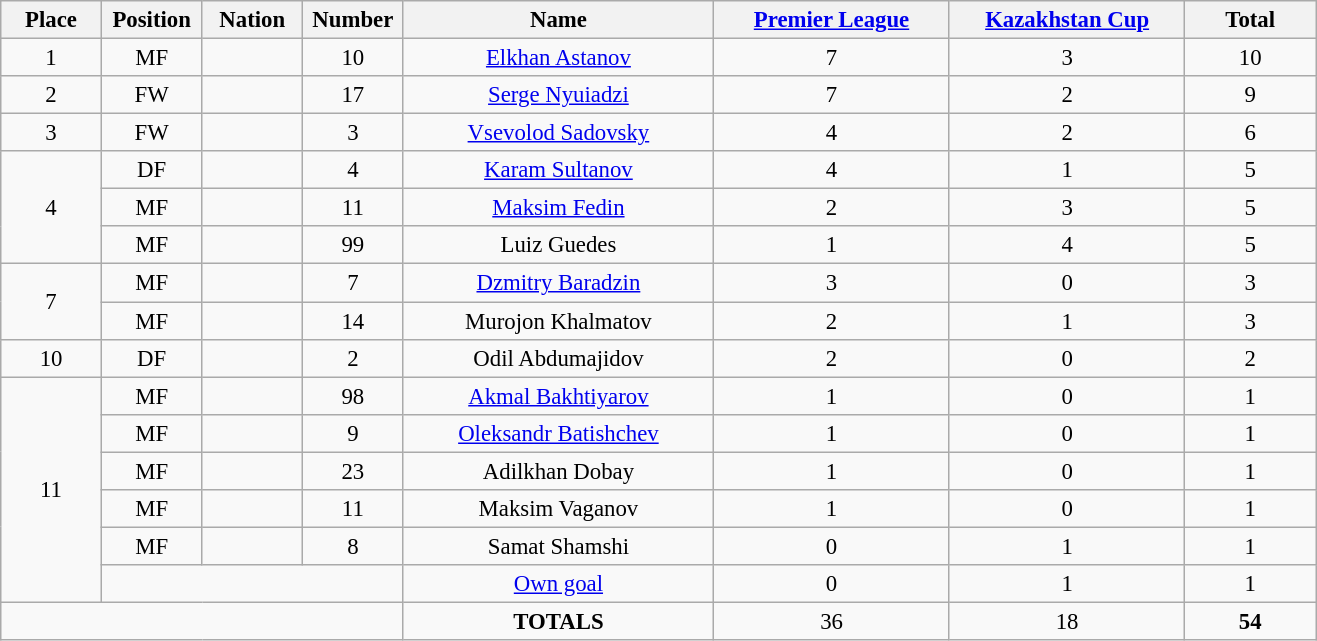<table class="wikitable" style="font-size: 95%; text-align: center;">
<tr>
<th width=60>Place</th>
<th width=60>Position</th>
<th width=60>Nation</th>
<th width=60>Number</th>
<th width=200>Name</th>
<th width=150><a href='#'>Premier League</a></th>
<th width=150><a href='#'>Kazakhstan Cup</a></th>
<th width=80>Total</th>
</tr>
<tr>
<td>1</td>
<td>MF</td>
<td></td>
<td>10</td>
<td><a href='#'>Elkhan Astanov</a></td>
<td>7</td>
<td>3</td>
<td>10</td>
</tr>
<tr>
<td>2</td>
<td>FW</td>
<td></td>
<td>17</td>
<td><a href='#'>Serge Nyuiadzi</a></td>
<td>7</td>
<td>2</td>
<td>9</td>
</tr>
<tr>
<td>3</td>
<td>FW</td>
<td></td>
<td>3</td>
<td><a href='#'>Vsevolod Sadovsky</a></td>
<td>4</td>
<td>2</td>
<td>6</td>
</tr>
<tr>
<td rowspan="3">4</td>
<td>DF</td>
<td></td>
<td>4</td>
<td><a href='#'>Karam Sultanov</a></td>
<td>4</td>
<td>1</td>
<td>5</td>
</tr>
<tr>
<td>MF</td>
<td></td>
<td>11</td>
<td><a href='#'>Maksim Fedin</a></td>
<td>2</td>
<td>3</td>
<td>5</td>
</tr>
<tr>
<td>MF</td>
<td></td>
<td>99</td>
<td>Luiz Guedes</td>
<td>1</td>
<td>4</td>
<td>5</td>
</tr>
<tr>
<td rowspan="2">7</td>
<td>MF</td>
<td></td>
<td>7</td>
<td><a href='#'>Dzmitry Baradzin</a></td>
<td>3</td>
<td>0</td>
<td>3</td>
</tr>
<tr>
<td>MF</td>
<td></td>
<td>14</td>
<td>Murojon Khalmatov</td>
<td>2</td>
<td>1</td>
<td>3</td>
</tr>
<tr>
<td>10</td>
<td>DF</td>
<td></td>
<td>2</td>
<td>Odil Abdumajidov</td>
<td>2</td>
<td>0</td>
<td>2</td>
</tr>
<tr>
<td rowspan="6">11</td>
<td>MF</td>
<td></td>
<td>98</td>
<td><a href='#'>Akmal Bakhtiyarov</a></td>
<td>1</td>
<td>0</td>
<td>1</td>
</tr>
<tr>
<td>MF</td>
<td></td>
<td>9</td>
<td><a href='#'>Oleksandr Batishchev</a></td>
<td>1</td>
<td>0</td>
<td>1</td>
</tr>
<tr>
<td>MF</td>
<td></td>
<td>23</td>
<td>Adilkhan Dobay</td>
<td>1</td>
<td>0</td>
<td>1</td>
</tr>
<tr>
<td>MF</td>
<td></td>
<td>11</td>
<td>Maksim Vaganov</td>
<td>1</td>
<td>0</td>
<td>1</td>
</tr>
<tr>
<td>MF</td>
<td></td>
<td>8</td>
<td>Samat Shamshi</td>
<td>0</td>
<td>1</td>
<td>1</td>
</tr>
<tr>
<td colspan="3"></td>
<td><a href='#'>Own goal</a></td>
<td>0</td>
<td>1</td>
<td>1</td>
</tr>
<tr>
<td colspan="4"></td>
<td><strong>TOTALS</strong></td>
<td>36</td>
<td>18</td>
<td><strong>54</strong></td>
</tr>
</table>
